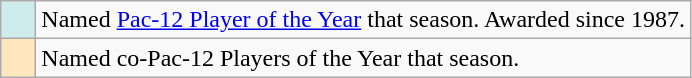<table class="wikitable">
<tr>
<td style="background:#CFECEC; width:1em"></td>
<td>Named <a href='#'>Pac-12 Player of the Year</a> that season. Awarded since 1987.</td>
</tr>
<tr>
<td style="background:#ffe6bd;" width:1em></td>
<td>Named co-Pac-12 Players of the Year that season.</td>
</tr>
</table>
